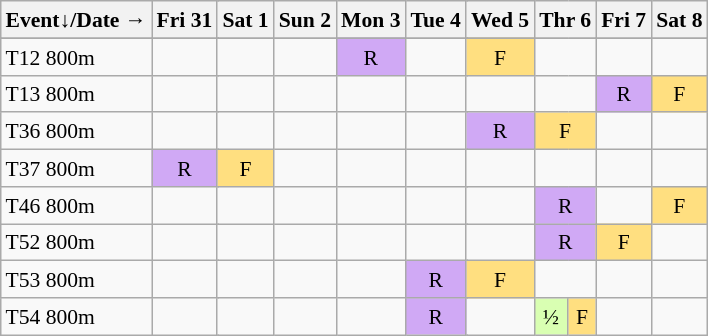<table class="wikitable" style="margin:0.5em auto; font-size:90%; line-height:1.25em;">
<tr align="center">
<th>Event↓/Date →</th>
<th colspan=2>Fri 31</th>
<th colspan=2>Sat 1</th>
<th colspan=2>Sun 2</th>
<th colspan=2>Mon 3</th>
<th colspan=2>Tue 4</th>
<th colspan=2>Wed 5</th>
<th colspan=2>Thr 6</th>
<th colspan=2>Fri 7</th>
<th colspan=2>Sat 8</th>
</tr>
<tr>
</tr>
<tr align="center">
<td align="left">T12 800m</td>
<td colspan=2></td>
<td colspan=2></td>
<td colspan=2></td>
<td colspan=2 bgcolor="#D0A9F5">R</td>
<td colspan=2></td>
<td colspan=2 bgcolor="#FFDF80">F</td>
<td colspan=2></td>
<td colspan=2></td>
<td colspan=2></td>
</tr>
<tr align="center">
<td align="left">T13 800m</td>
<td colspan=2></td>
<td colspan=2></td>
<td colspan=2></td>
<td colspan=2></td>
<td colspan=2></td>
<td colspan=2></td>
<td colspan=2></td>
<td colspan=2 bgcolor="#D0A9F5">R</td>
<td colspan=2 bgcolor="#FFDF80">F</td>
</tr>
<tr align="center">
<td align="left">T36 800m</td>
<td colspan=2></td>
<td colspan=2></td>
<td colspan=2></td>
<td colspan=2></td>
<td colspan=2></td>
<td colspan=2 bgcolor="#D0A9F5">R</td>
<td colspan=2 bgcolor="#FFDF80">F</td>
<td colspan=2></td>
<td colspan=2></td>
</tr>
<tr align="center">
<td align="left">T37 800m</td>
<td colspan=2 bgcolor="#D0A9F5">R</td>
<td colspan=2 bgcolor="#FFDF80">F</td>
<td colspan=2></td>
<td colspan=2></td>
<td colspan=2></td>
<td colspan=2></td>
<td colspan=2></td>
<td colspan=2></td>
<td colspan=2></td>
</tr>
<tr align="center">
<td align="left">T46 800m</td>
<td colspan=2></td>
<td colspan=2></td>
<td colspan=2></td>
<td colspan=2></td>
<td colspan=2></td>
<td colspan=2></td>
<td colspan=2 bgcolor="#D0A9F5">R</td>
<td colspan=2></td>
<td colspan=2 bgcolor="#FFDF80">F</td>
</tr>
<tr align="center">
<td align="left">T52 800m</td>
<td colspan=2></td>
<td colspan=2></td>
<td colspan=2></td>
<td colspan=2></td>
<td colspan=2></td>
<td colspan=2></td>
<td colspan=2 bgcolor="#D0A9F5">R</td>
<td colspan=2 bgcolor="#FFDF80">F</td>
<td colspan=2></td>
</tr>
<tr align="center">
<td align="left">T53 800m</td>
<td colspan=2></td>
<td colspan=2></td>
<td colspan=2></td>
<td colspan=2></td>
<td colspan=2 bgcolor="#D0A9F5">R</td>
<td colspan=2 bgcolor="#FFDF80">F</td>
<td colspan=2></td>
<td colspan=2></td>
<td colspan=2></td>
</tr>
<tr align="center">
<td align="left">T54 800m</td>
<td colspan=2></td>
<td colspan=2></td>
<td colspan=2></td>
<td colspan=2></td>
<td colspan=2 bgcolor="#D0A9F5">R</td>
<td colspan=2></td>
<td bgcolor="#D9FFB2">½</td>
<td bgcolor="#FFDF80">F</td>
<td colspan=2></td>
<td colspan=2></td>
</tr>
</table>
